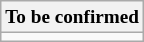<table class="wikitable" style="font-size:80%">
<tr>
<th>To be confirmed</th>
</tr>
<tr>
<td valign=top></td>
</tr>
</table>
